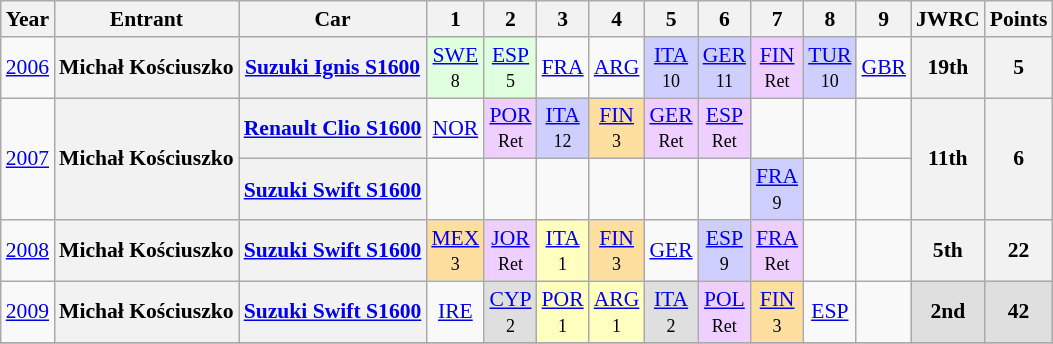<table class="wikitable" border="1" style="text-align:center; font-size:90%;">
<tr>
<th>Year</th>
<th>Entrant</th>
<th>Car</th>
<th>1</th>
<th>2</th>
<th>3</th>
<th>4</th>
<th>5</th>
<th>6</th>
<th>7</th>
<th>8</th>
<th>9</th>
<th>JWRC</th>
<th>Points</th>
</tr>
<tr>
<td><a href='#'>2006</a></td>
<th>Michał Kościuszko</th>
<th><a href='#'>Suzuki Ignis S1600</a></th>
<td style="background:#DFFFDF;"><a href='#'>SWE</a><br><small>8</small></td>
<td style="background:#DFFFDF;"><a href='#'>ESP</a><br><small>5</small></td>
<td><a href='#'>FRA</a></td>
<td><a href='#'>ARG</a></td>
<td style="background:#CFCFFF;"><a href='#'>ITA</a><br><small>10</small></td>
<td style="background:#CFCFFF;"><a href='#'>GER</a><br><small>11</small></td>
<td style="background:#EFCFFF;"><a href='#'>FIN</a><br><small>Ret</small></td>
<td style="background:#CFCFFF;"><a href='#'>TUR</a><br><small>10</small></td>
<td><a href='#'>GBR</a></td>
<th>19th</th>
<th>5</th>
</tr>
<tr>
<td rowspan=2><a href='#'>2007</a></td>
<th rowspan=2>Michał Kościuszko</th>
<th><a href='#'>Renault Clio S1600</a></th>
<td><a href='#'>NOR</a></td>
<td style="background:#EFCFFF;"><a href='#'>POR</a><br><small>Ret</small></td>
<td style="background:#CFCFFF;"><a href='#'>ITA</a><br><small>12</small></td>
<td style="background:#FFDF9F;"><a href='#'>FIN</a><br><small>3</small></td>
<td style="background:#EFCFFF;"><a href='#'>GER</a><br><small>Ret</small></td>
<td style="background:#EFCFFF;"><a href='#'>ESP</a><br><small>Ret</small></td>
<td></td>
<td></td>
<td></td>
<th rowspan=2>11th</th>
<th rowspan=2>6</th>
</tr>
<tr>
<th><a href='#'>Suzuki Swift S1600</a></th>
<td></td>
<td></td>
<td></td>
<td></td>
<td></td>
<td></td>
<td style="background:#CFCFFF;"><a href='#'>FRA</a><br><small>9</small></td>
<td></td>
<td></td>
</tr>
<tr>
<td><a href='#'>2008</a></td>
<th>Michał Kościuszko</th>
<th><a href='#'>Suzuki Swift S1600</a></th>
<td style="background:#FFDF9F;"><a href='#'>MEX</a><br><small>3</small></td>
<td style="background:#EFCFFF;"><a href='#'>JOR</a><br><small>Ret</small></td>
<td style="background:#FFFFBF;"><a href='#'>ITA</a><br><small>1</small></td>
<td style="background:#FFDF9F;"><a href='#'>FIN</a><br><small>3</small></td>
<td><a href='#'>GER</a></td>
<td style="background:#CFCFFF;"><a href='#'>ESP</a><br><small>9</small></td>
<td style="background:#EFCFFF;"><a href='#'>FRA</a><br><small>Ret</small></td>
<td></td>
<td></td>
<th>5th</th>
<th>22</th>
</tr>
<tr>
<td><a href='#'>2009</a></td>
<th>Michał Kościuszko</th>
<th><a href='#'>Suzuki Swift S1600</a></th>
<td><a href='#'>IRE</a></td>
<td style="background:#DFDFDF;"><a href='#'>CYP</a><br><small>2</small></td>
<td style="background:#FFFFBF;"><a href='#'>POR</a><br><small>1</small></td>
<td style="background:#FFFFBF;"><a href='#'>ARG</a><br><small>1</small></td>
<td style="background:#DFDFDF;"><a href='#'>ITA</a><br><small>2</small></td>
<td style="background:#EFCFFF;"><a href='#'>POL</a><br><small>Ret</small></td>
<td style="background:#FFDF9F;"><a href='#'>FIN</a><br><small>3</small></td>
<td><a href='#'>ESP</a></td>
<td></td>
<td style="background:#DFDFDF;"><strong>2nd</strong></td>
<td style="background:#DFDFDF;"><strong>42</strong></td>
</tr>
<tr>
</tr>
</table>
